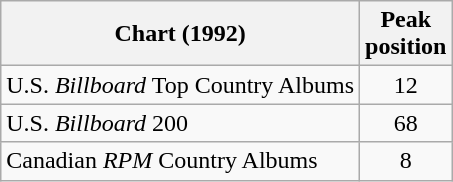<table class="wikitable">
<tr>
<th>Chart (1992)</th>
<th>Peak<br>position</th>
</tr>
<tr>
<td>U.S. <em>Billboard</em> Top Country Albums</td>
<td align="center">12</td>
</tr>
<tr>
<td>U.S. <em>Billboard</em> 200</td>
<td align="center">68</td>
</tr>
<tr>
<td>Canadian <em>RPM</em> Country Albums</td>
<td align="center">8</td>
</tr>
</table>
